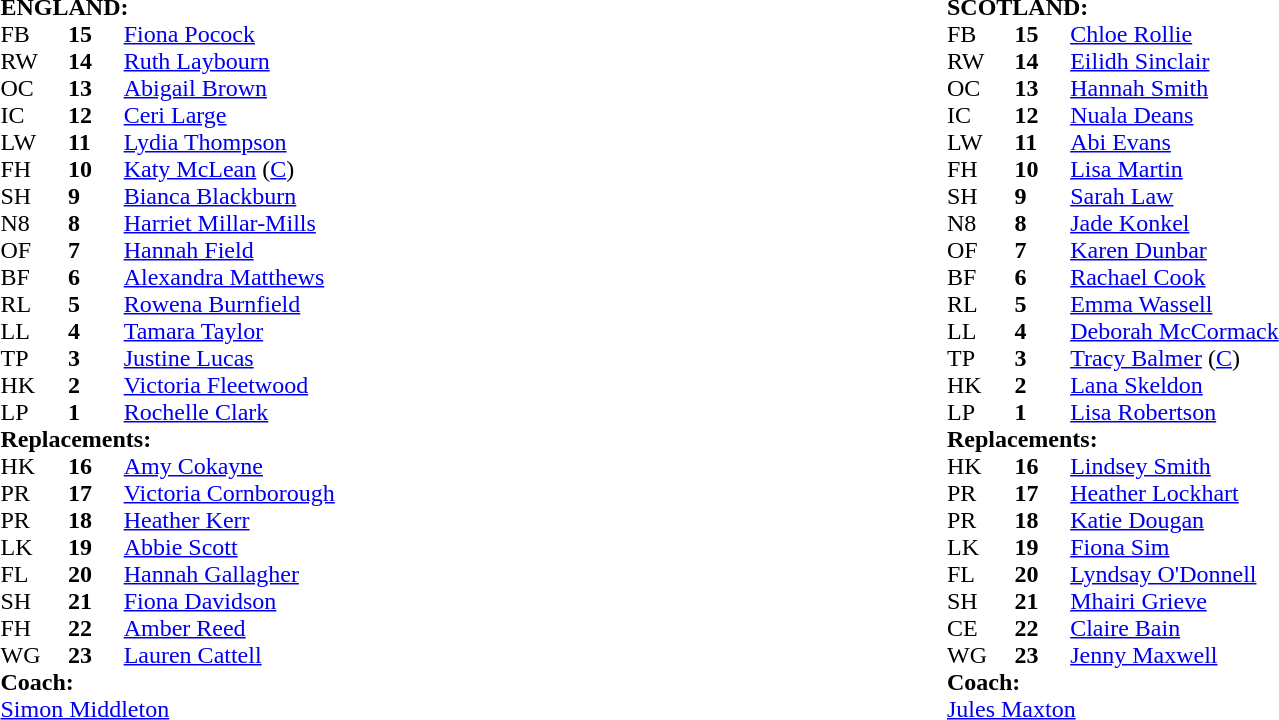<table style="width:100%">
<tr>
<td width="50%"><br><table cellspacing="0" cellpadding="0">
<tr>
<td colspan="4"><strong>ENGLAND:</strong></td>
</tr>
<tr>
<th width="3%"></th>
<th width="3%"></th>
<th width="22%"></th>
<th width="22%"></th>
</tr>
<tr>
<td>FB</td>
<td><strong>15</strong></td>
<td><a href='#'>Fiona Pocock</a></td>
</tr>
<tr>
<td>RW</td>
<td><strong>14</strong></td>
<td><a href='#'>Ruth Laybourn</a></td>
</tr>
<tr>
<td>OC</td>
<td><strong>13</strong></td>
<td><a href='#'>Abigail Brown</a></td>
<td></td>
</tr>
<tr>
<td>IC</td>
<td><strong>12</strong></td>
<td><a href='#'>Ceri Large</a></td>
</tr>
<tr>
<td>LW</td>
<td><strong>11</strong></td>
<td><a href='#'>Lydia Thompson</a></td>
</tr>
<tr>
<td>FH</td>
<td><strong>10</strong></td>
<td><a href='#'>Katy McLean</a> (<a href='#'>C</a>)</td>
<td></td>
</tr>
<tr>
<td>SH</td>
<td><strong>9</strong></td>
<td><a href='#'>Bianca Blackburn</a></td>
<td> </td>
</tr>
<tr>
<td>N8</td>
<td><strong>8</strong></td>
<td><a href='#'>Harriet Millar-Mills</a></td>
</tr>
<tr>
<td>OF</td>
<td><strong>7</strong></td>
<td><a href='#'>Hannah Field</a></td>
</tr>
<tr>
<td>BF</td>
<td><strong>6</strong></td>
<td><a href='#'>Alexandra Matthews</a></td>
</tr>
<tr>
<td>RL</td>
<td><strong>5</strong></td>
<td><a href='#'>Rowena Burnfield</a></td>
</tr>
<tr>
<td>LL</td>
<td><strong>4</strong></td>
<td><a href='#'>Tamara Taylor</a></td>
</tr>
<tr>
<td>TP</td>
<td><strong>3</strong></td>
<td><a href='#'>Justine Lucas</a></td>
</tr>
<tr>
<td>HK</td>
<td><strong>2</strong></td>
<td><a href='#'>Victoria Fleetwood</a></td>
<td></td>
</tr>
<tr>
<td>LP</td>
<td><strong>1</strong></td>
<td><a href='#'>Rochelle Clark</a></td>
<td></td>
</tr>
<tr>
<td colspan=4><strong>Replacements:</strong></td>
</tr>
<tr>
<td>HK</td>
<td><strong>16</strong></td>
<td><a href='#'>Amy Cokayne</a></td>
<td></td>
</tr>
<tr>
<td>PR</td>
<td><strong>17</strong></td>
<td><a href='#'>Victoria Cornborough</a></td>
<td></td>
</tr>
<tr>
<td>PR</td>
<td><strong>18</strong></td>
<td><a href='#'>Heather Kerr</a></td>
</tr>
<tr>
<td>LK</td>
<td><strong>19</strong></td>
<td><a href='#'>Abbie Scott</a></td>
</tr>
<tr>
<td>FL</td>
<td><strong>20</strong></td>
<td><a href='#'>Hannah Gallagher</a></td>
</tr>
<tr>
<td>SH</td>
<td><strong>21</strong></td>
<td><a href='#'>Fiona Davidson</a></td>
<td> </td>
</tr>
<tr>
<td>FH</td>
<td><strong>22</strong></td>
<td><a href='#'>Amber Reed</a></td>
<td></td>
</tr>
<tr>
<td>WG</td>
<td><strong>23</strong></td>
<td><a href='#'>Lauren Cattell</a></td>
</tr>
<tr>
<td colspan="4"><strong>Coach:</strong></td>
</tr>
<tr>
<td colspan="4"> <a href='#'>Simon Middleton</a></td>
</tr>
<tr>
</tr>
</table>
</td>
<td width="50%"><br><table cellspacing="0" cellpadding="0">
<tr>
<td colspan="4"><strong>SCOTLAND:</strong></td>
</tr>
<tr>
<th width="3%"></th>
<th width="3%"></th>
<th width="22%"></th>
<th width="22%"></th>
</tr>
<tr>
<td>FB</td>
<td><strong>15</strong></td>
<td><a href='#'>Chloe Rollie</a></td>
</tr>
<tr>
<td>RW</td>
<td><strong>14</strong></td>
<td><a href='#'>Eilidh Sinclair</a></td>
</tr>
<tr>
<td>OC</td>
<td><strong>13</strong></td>
<td><a href='#'>Hannah Smith</a></td>
</tr>
<tr>
<td>IC</td>
<td><strong>12</strong></td>
<td><a href='#'>Nuala Deans</a></td>
</tr>
<tr>
<td>LW</td>
<td><strong>11</strong></td>
<td><a href='#'>Abi Evans</a></td>
</tr>
<tr>
<td>FH</td>
<td><strong>10</strong></td>
<td><a href='#'>Lisa Martin</a></td>
</tr>
<tr>
<td>SH</td>
<td><strong>9</strong></td>
<td><a href='#'>Sarah Law</a></td>
</tr>
<tr>
<td>N8</td>
<td><strong>8</strong></td>
<td><a href='#'>Jade Konkel</a></td>
</tr>
<tr>
<td>OF</td>
<td><strong>7</strong></td>
<td><a href='#'>Karen Dunbar</a></td>
</tr>
<tr>
<td>BF</td>
<td><strong>6</strong></td>
<td><a href='#'>Rachael Cook</a></td>
<td></td>
</tr>
<tr>
<td>RL</td>
<td><strong>5</strong></td>
<td><a href='#'>Emma Wassell</a></td>
</tr>
<tr>
<td>LL</td>
<td><strong>4</strong></td>
<td><a href='#'>Deborah McCormack</a></td>
</tr>
<tr>
<td>TP</td>
<td><strong>3</strong></td>
<td><a href='#'>Tracy Balmer</a> (<a href='#'>C</a>)</td>
<td></td>
</tr>
<tr>
<td>HK</td>
<td><strong>2</strong></td>
<td><a href='#'>Lana Skeldon</a></td>
</tr>
<tr>
<td>LP</td>
<td><strong>1</strong></td>
<td><a href='#'>Lisa Robertson</a></td>
<td></td>
</tr>
<tr>
<td colspan=4><strong>Replacements:</strong></td>
</tr>
<tr>
<td>HK</td>
<td><strong>16</strong></td>
<td><a href='#'>Lindsey Smith</a></td>
<td></td>
</tr>
<tr>
<td>PR</td>
<td><strong>17</strong></td>
<td><a href='#'>Heather Lockhart</a></td>
<td></td>
</tr>
<tr>
<td>PR</td>
<td><strong>18</strong></td>
<td><a href='#'>Katie Dougan</a></td>
</tr>
<tr>
<td>LK</td>
<td><strong>19</strong></td>
<td><a href='#'>Fiona Sim</a></td>
<td></td>
</tr>
<tr>
<td>FL</td>
<td><strong>20</strong></td>
<td><a href='#'>Lyndsay O'Donnell</a></td>
</tr>
<tr>
<td>SH</td>
<td><strong>21</strong></td>
<td><a href='#'>Mhairi Grieve</a></td>
</tr>
<tr>
<td>CE</td>
<td><strong>22</strong></td>
<td><a href='#'>Claire Bain</a></td>
</tr>
<tr>
<td>WG</td>
<td><strong>23</strong></td>
<td><a href='#'>Jenny Maxwell</a></td>
</tr>
<tr>
<td colspan="4"><strong>Coach:</strong></td>
</tr>
<tr>
<td colspan="4"> <a href='#'>Jules Maxton</a></td>
</tr>
<tr>
</tr>
</table>
</td>
</tr>
</table>
